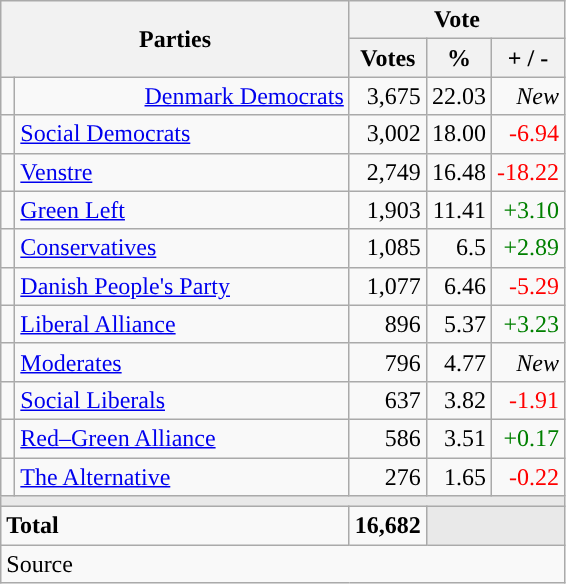<table class="wikitable" style="text-align:right;">
<tr>
<th style="text-align:centre;" rowspan="2" colspan="2" width="225">Parties</th>
<th colspan="3">Vote</th>
</tr>
<tr>
<th width="15">Votes</th>
<th width="15">%</th>
<th width="15">+ / -</th>
</tr>
<tr>
<td width=2 bgcolor=></td>
<td><a href='#'>Denmark Democrats</a></td>
<td>3,675</td>
<td>22.03</td>
<td><em>New</em></td>
</tr>
<tr>
<td width=2 bgcolor=></td>
<td align=left><a href='#'>Social Democrats</a></td>
<td>3,002</td>
<td>18.00</td>
<td style=color:red;>-6.94</td>
</tr>
<tr>
<td width=2 bgcolor=></td>
<td align=left><a href='#'>Venstre</a></td>
<td>2,749</td>
<td>16.48</td>
<td style=color:red;>-18.22</td>
</tr>
<tr>
<td width=2 bgcolor=></td>
<td align=left><a href='#'>Green Left</a></td>
<td>1,903</td>
<td>11.41</td>
<td style=color:green;>+3.10</td>
</tr>
<tr>
<td width=2 bgcolor=></td>
<td align=left><a href='#'>Conservatives</a></td>
<td>1,085</td>
<td>6.5</td>
<td style=color:green;>+2.89</td>
</tr>
<tr>
<td width=2 bgcolor=></td>
<td align=left><a href='#'>Danish People's Party</a></td>
<td>1,077</td>
<td>6.46</td>
<td style=color:red;>-5.29</td>
</tr>
<tr>
<td width=2 bgcolor=></td>
<td align=left><a href='#'>Liberal Alliance</a></td>
<td>896</td>
<td>5.37</td>
<td style=color:green;>+3.23</td>
</tr>
<tr>
<td width=2 bgcolor=></td>
<td align=left><a href='#'>Moderates</a></td>
<td>796</td>
<td>4.77</td>
<td><em>New</em></td>
</tr>
<tr>
<td width=2 bgcolor=></td>
<td align=left><a href='#'>Social Liberals</a></td>
<td>637</td>
<td>3.82</td>
<td style=color:red;>-1.91</td>
</tr>
<tr>
<td width=2 bgcolor=></td>
<td align=left><a href='#'>Red–Green Alliance</a></td>
<td>586</td>
<td>3.51</td>
<td style=color:green;>+0.17</td>
</tr>
<tr>
<td width=2 bgcolor=></td>
<td align=left><a href='#'>The Alternative</a></td>
<td>276</td>
<td>1.65</td>
<td style=color:red;>-0.22</td>
</tr>
<tr>
<td colspan="7" bgcolor="#E9E9E9"></td>
</tr>
<tr>
<td align="left" colspan="2"><strong>Total</strong></td>
<td><strong>16,682</strong></td>
<td bgcolor=#E9E9E9 colspan=2></td>
</tr>
<tr>
<td align="left" colspan="6">Source</td>
</tr>
</table>
